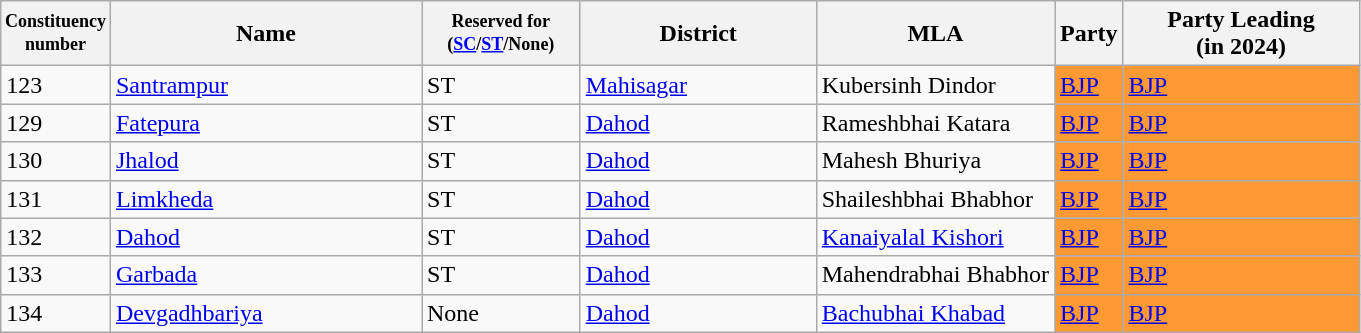<table class="wikitable sortable">
<tr>
<th width="50px" style="font-size:75%">Constituency number</th>
<th width="200px">Name</th>
<th width="100px" style="font-size:75%">Reserved for (<a href='#'>SC</a>/<a href='#'>ST</a>/None)</th>
<th width="150px">District</th>
<th>MLA</th>
<th>Party</th>
<th width="150px">Party Leading<br>(in 2024)</th>
</tr>
<tr>
<td>123</td>
<td><a href='#'>Santrampur</a></td>
<td>ST</td>
<td><a href='#'>Mahisagar</a></td>
<td>Kubersinh Dindor</td>
<td bgcolor=#FF9933><a href='#'>BJP</a></td>
<td bgcolor=#FF9933><a href='#'>BJP</a></td>
</tr>
<tr>
<td>129</td>
<td><a href='#'>Fatepura</a></td>
<td>ST</td>
<td><a href='#'>Dahod</a></td>
<td>Rameshbhai Katara</td>
<td bgcolor=#FF9933><a href='#'>BJP</a></td>
<td bgcolor=#FF9933><a href='#'>BJP</a></td>
</tr>
<tr>
<td>130</td>
<td><a href='#'>Jhalod</a></td>
<td>ST</td>
<td><a href='#'>Dahod</a></td>
<td>Mahesh Bhuriya</td>
<td bgcolor=#FF9933><a href='#'>BJP</a></td>
<td bgcolor=#FF9933><a href='#'>BJP</a></td>
</tr>
<tr>
<td>131</td>
<td><a href='#'>Limkheda</a></td>
<td>ST</td>
<td><a href='#'>Dahod</a></td>
<td>Shaileshbhai Bhabhor</td>
<td bgcolor=#FF9933><a href='#'>BJP</a></td>
<td bgcolor=#FF9933><a href='#'>BJP</a></td>
</tr>
<tr>
<td>132</td>
<td><a href='#'>Dahod</a></td>
<td>ST</td>
<td><a href='#'>Dahod</a></td>
<td><a href='#'>Kanaiyalal Kishori</a></td>
<td bgcolor=#FF9933><a href='#'>BJP</a></td>
<td bgcolor=#FF9933><a href='#'>BJP</a></td>
</tr>
<tr>
<td>133</td>
<td><a href='#'>Garbada</a></td>
<td>ST</td>
<td><a href='#'>Dahod</a></td>
<td>Mahendrabhai Bhabhor</td>
<td bgcolor=#FF9933><a href='#'>BJP</a></td>
<td bgcolor=#FF9933><a href='#'>BJP</a></td>
</tr>
<tr>
<td>134</td>
<td><a href='#'>Devgadhbariya</a></td>
<td>None</td>
<td><a href='#'>Dahod</a></td>
<td><a href='#'>Bachubhai Khabad</a></td>
<td bgcolor=#FF9933><a href='#'>BJP</a></td>
<td bgcolor=#FF9933><a href='#'>BJP</a></td>
</tr>
</table>
